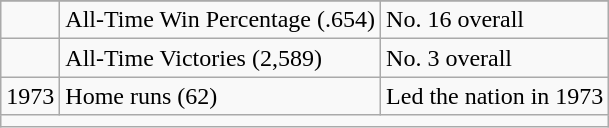<table class="wikitable">
<tr>
</tr>
<tr>
<td></td>
<td>All-Time Win Percentage (.654)</td>
<td>No. 16 overall</td>
</tr>
<tr>
<td></td>
<td>All-Time Victories (2,589)</td>
<td>No. 3 overall</td>
</tr>
<tr 1970 to 75 most consecutive national championships>
<td>1973</td>
<td>Home runs (62)</td>
<td>Led the nation in 1973</td>
</tr>
<tr>
<td colspan=3></td>
</tr>
</table>
